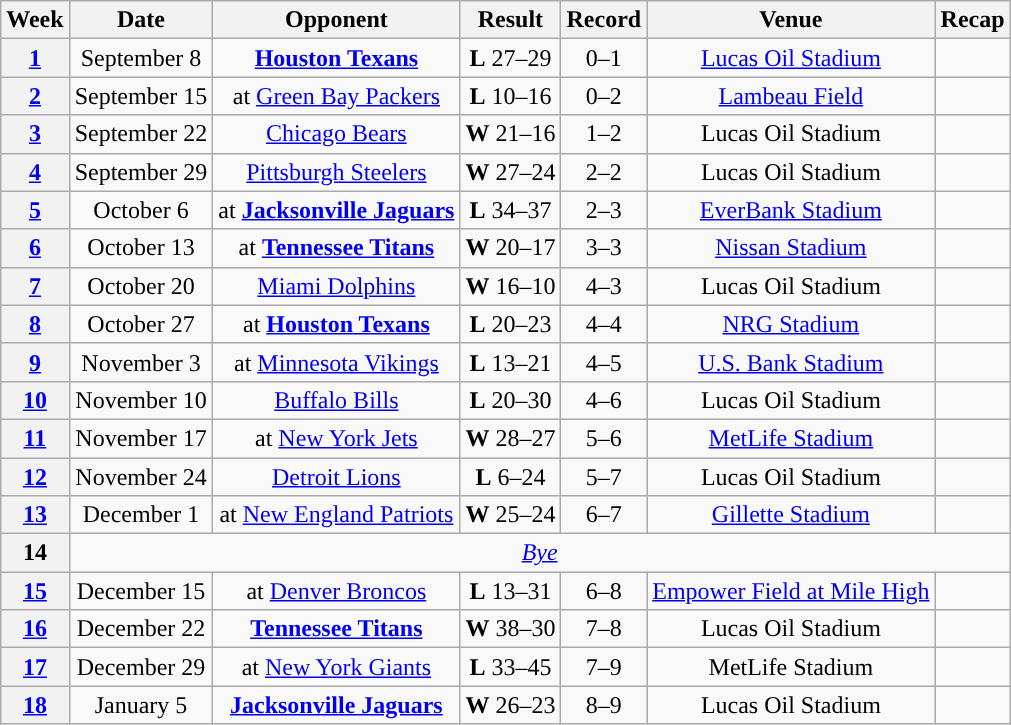<table class="wikitable" style="text-align:center">
<tr>
<th>Week</th>
<th>Date</th>
<th>Opponent</th>
<th>Result</th>
<th>Record</th>
<th>Venue</th>
<th>Recap</th>
</tr>
<tr>
<th><a href='#'>1</a></th>
<td>September 8</td>
<td><strong><a href='#'>Houston Texans</a></strong></td>
<td><strong>L</strong> 27–29</td>
<td>0–1</td>
<td><a href='#'>Lucas Oil Stadium</a></td>
<td></td>
</tr>
<tr>
<th><a href='#'>2</a></th>
<td>September 15</td>
<td>at <a href='#'>Green Bay Packers</a></td>
<td><strong>L</strong> 10–16</td>
<td>0–2</td>
<td><a href='#'>Lambeau Field</a></td>
<td></td>
</tr>
<tr>
<th><a href='#'>3</a></th>
<td>September 22</td>
<td><a href='#'>Chicago Bears</a></td>
<td><strong>W</strong> 21–16</td>
<td>1–2</td>
<td>Lucas Oil Stadium</td>
<td></td>
</tr>
<tr>
<th><a href='#'>4</a></th>
<td>September 29</td>
<td><a href='#'>Pittsburgh Steelers</a></td>
<td><strong>W</strong> 27–24</td>
<td>2–2</td>
<td>Lucas Oil Stadium</td>
<td></td>
</tr>
<tr>
<th><a href='#'>5</a></th>
<td>October 6</td>
<td>at <strong><a href='#'>Jacksonville Jaguars</a></strong></td>
<td><strong>L</strong> 34–37</td>
<td>2–3</td>
<td><a href='#'>EverBank Stadium</a></td>
<td></td>
</tr>
<tr>
<th><a href='#'>6</a></th>
<td>October 13</td>
<td>at <strong><a href='#'>Tennessee Titans</a></strong></td>
<td><strong>W</strong> 20–17</td>
<td>3–3</td>
<td><a href='#'>Nissan Stadium</a></td>
<td></td>
</tr>
<tr>
<th><a href='#'>7</a></th>
<td>October 20</td>
<td><a href='#'>Miami Dolphins</a></td>
<td><strong>W</strong> 16–10</td>
<td>4–3</td>
<td>Lucas Oil Stadium</td>
<td></td>
</tr>
<tr>
<th><a href='#'>8</a></th>
<td>October 27</td>
<td>at <strong><a href='#'>Houston Texans</a></strong></td>
<td><strong>L</strong> 20–23</td>
<td>4–4</td>
<td><a href='#'>NRG Stadium</a></td>
<td></td>
</tr>
<tr>
<th><a href='#'>9</a></th>
<td>November 3</td>
<td>at <a href='#'>Minnesota Vikings</a></td>
<td><strong>L</strong> 13–21</td>
<td>4–5</td>
<td><a href='#'>U.S. Bank Stadium</a></td>
<td></td>
</tr>
<tr>
<th><a href='#'>10</a></th>
<td>November 10</td>
<td><a href='#'>Buffalo Bills</a></td>
<td><strong>L</strong> 20–30</td>
<td>4–6</td>
<td>Lucas Oil Stadium</td>
<td></td>
</tr>
<tr>
<th><a href='#'>11</a></th>
<td>November 17</td>
<td>at <a href='#'>New York Jets</a></td>
<td><strong>W</strong> 28–27</td>
<td>5–6</td>
<td><a href='#'>MetLife Stadium</a></td>
<td></td>
</tr>
<tr>
<th><a href='#'>12</a></th>
<td>November 24</td>
<td><a href='#'>Detroit Lions</a></td>
<td><strong>L</strong> 6–24</td>
<td>5–7</td>
<td>Lucas Oil Stadium</td>
<td></td>
</tr>
<tr>
<th><a href='#'>13</a></th>
<td>December 1</td>
<td>at <a href='#'>New England Patriots</a></td>
<td><strong>W</strong> 25–24</td>
<td>6–7</td>
<td><a href='#'>Gillette Stadium</a></td>
<td></td>
</tr>
<tr>
<th>14</th>
<td colspan="6"><em><a href='#'>Bye</a></em></td>
</tr>
<tr>
<th><a href='#'>15</a></th>
<td>December 15</td>
<td>at <a href='#'>Denver Broncos</a></td>
<td><strong>L</strong> 13–31</td>
<td>6–8</td>
<td><a href='#'>Empower Field at Mile High</a></td>
<td></td>
</tr>
<tr>
<th><a href='#'>16</a></th>
<td>December 22</td>
<td><strong><a href='#'>Tennessee Titans</a></strong></td>
<td><strong>W</strong> 38–30</td>
<td>7–8</td>
<td>Lucas Oil Stadium</td>
<td></td>
</tr>
<tr>
<th><a href='#'>17</a></th>
<td>December 29</td>
<td>at <a href='#'>New York Giants</a></td>
<td><strong>L</strong> 33–45</td>
<td>7–9</td>
<td>MetLife Stadium</td>
<td></td>
</tr>
<tr>
<th><a href='#'>18</a></th>
<td>January 5</td>
<td><strong><a href='#'>Jacksonville Jaguars</a></strong></td>
<td><strong>W</strong> 26–23 </td>
<td>8–9</td>
<td>Lucas Oil Stadium</td>
<td></td>
</tr>
</table>
